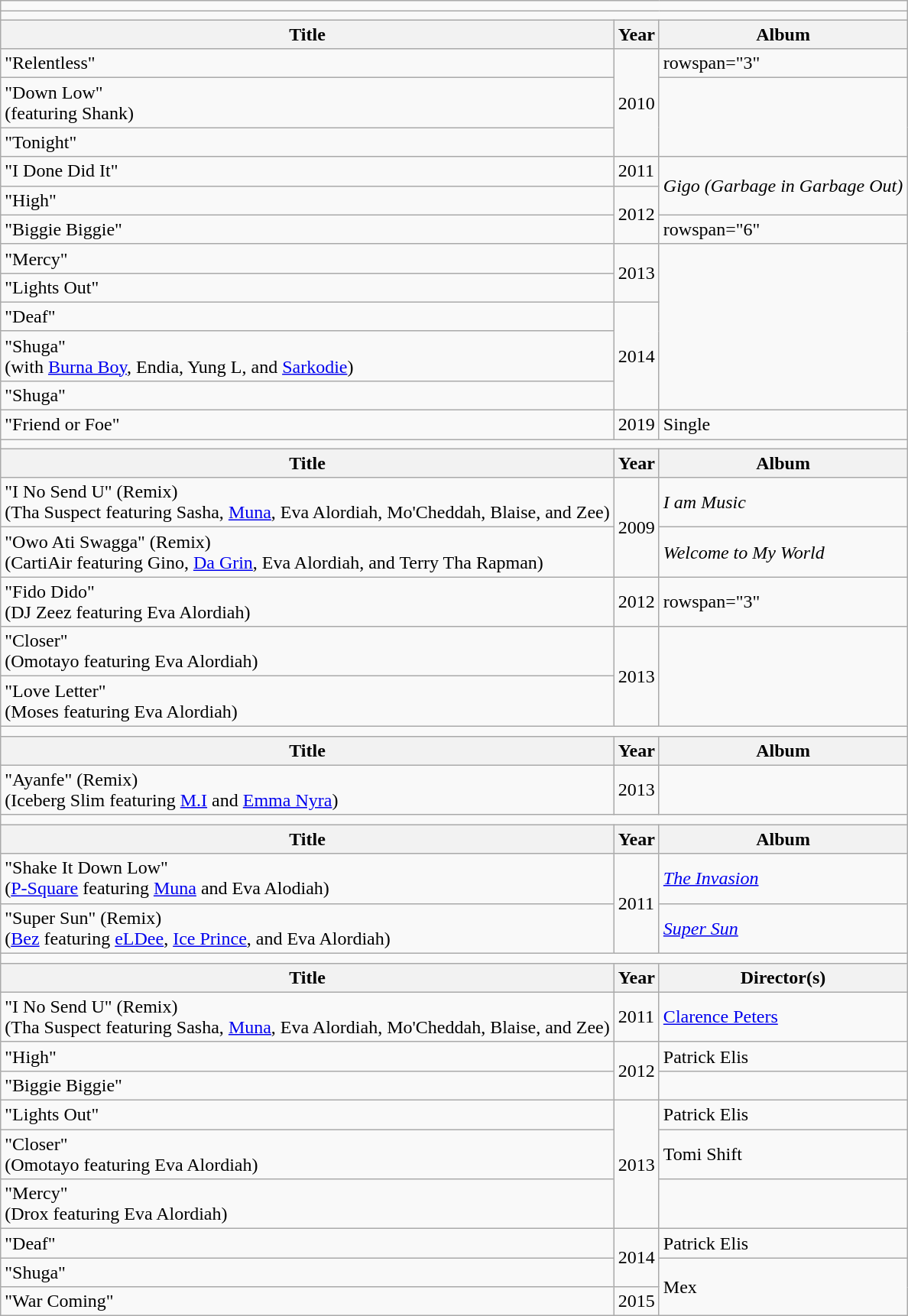<table class="wikitable sortable">
<tr>
<td colspan="4" style="font-size:120%"></td>
</tr>
<tr>
<td colspan="3" style="font-size:110%"></td>
</tr>
<tr>
<th>Title</th>
<th>Year</th>
<th>Album</th>
</tr>
<tr>
<td>"Relentless"</td>
<td rowspan="3">2010</td>
<td>rowspan="3" </td>
</tr>
<tr>
<td>"Down Low" <br><span>(featuring Shank)</span></td>
</tr>
<tr>
<td>"Tonight" </td>
</tr>
<tr>
<td>"I Done Did It"</td>
<td>2011</td>
<td rowspan="2"><em>Gigo (Garbage in Garbage Out)</em></td>
</tr>
<tr>
<td>"High"</td>
<td rowspan="2">2012</td>
</tr>
<tr>
<td>"Biggie Biggie"</td>
<td>rowspan="6" </td>
</tr>
<tr>
<td>"Mercy"</td>
<td rowspan="2">2013</td>
</tr>
<tr>
<td>"Lights Out"</td>
</tr>
<tr>
<td>"Deaf"</td>
<td rowspan="3">2014</td>
</tr>
<tr>
<td>"Shuga" <br><span>(with <a href='#'>Burna Boy</a>, Endia, Yung L, and <a href='#'>Sarkodie</a>)</span></td>
</tr>
<tr>
<td>"Shuga"</td>
</tr>
<tr>
<td>"Friend or Foe"</td>
<td>2019</td>
<td>Single</td>
</tr>
<tr>
<td colspan="3" style="font-size:110%"></td>
</tr>
<tr>
<th>Title</th>
<th>Year</th>
<th>Album</th>
</tr>
<tr>
<td>"I No Send U" (Remix) <br><span>(Tha Suspect featuring Sasha, <a href='#'>Muna</a>, Eva Alordiah, Mo'Cheddah, Blaise, and Zee)</span></td>
<td rowspan="2">2009</td>
<td><em>I am Music</em></td>
</tr>
<tr>
<td>"Owo Ati Swagga" (Remix) <br><span>(CartiAir featuring Gino, <a href='#'>Da Grin</a>, Eva Alordiah, and Terry Tha Rapman)</span></td>
<td><em>Welcome to My World</em></td>
</tr>
<tr>
<td>"Fido Dido" <br><span>(DJ Zeez featuring Eva Alordiah)</span></td>
<td>2012</td>
<td>rowspan="3" </td>
</tr>
<tr>
<td>"Closer" <br><span>(Omotayo featuring Eva Alordiah)</span></td>
<td rowspan="2">2013</td>
</tr>
<tr>
<td>"Love Letter" <br><span>(Moses  featuring Eva Alordiah)</span></td>
</tr>
<tr>
<td colspan="3" style="font-size:120%"></td>
</tr>
<tr>
<th>Title</th>
<th>Year</th>
<th>Album</th>
</tr>
<tr>
<td>"Ayanfe" (Remix) <br><span>(Iceberg Slim featuring <a href='#'>M.I</a> and <a href='#'>Emma Nyra</a>)</span></td>
<td>2013</td>
<td></td>
</tr>
<tr>
<td colspan="4" style="font-size:120%"></td>
</tr>
<tr>
<th>Title</th>
<th>Year</th>
<th>Album</th>
</tr>
<tr>
<td>"Shake It Down Low" <br><span>(<a href='#'>P-Square</a> featuring <a href='#'>Muna</a> and Eva Alodiah)</span></td>
<td rowspan="2">2011</td>
<td><a href='#'><em>The Invasion</em></a></td>
</tr>
<tr>
<td>"Super Sun" (Remix) <br><span>(<a href='#'>Bez</a> featuring <a href='#'>eLDee</a>, <a href='#'>Ice Prince</a>, and Eva Alordiah)</span></td>
<td><em><a href='#'>Super Sun</a></em></td>
</tr>
<tr>
<td colspan="3" style="font-size:120%"></td>
</tr>
<tr>
<th>Title</th>
<th>Year</th>
<th>Director(s)</th>
</tr>
<tr>
<td>"I No Send U" (Remix) <br><span>(Tha Suspect featuring Sasha, <a href='#'>Muna</a>, Eva Alordiah, Mo'Cheddah, Blaise, and Zee)</span></td>
<td>2011</td>
<td><a href='#'>Clarence Peters</a></td>
</tr>
<tr>
<td>"High"</td>
<td rowspan="2">2012</td>
<td>Patrick Elis</td>
</tr>
<tr>
<td>"Biggie Biggie"</td>
<td></td>
</tr>
<tr>
<td>"Lights Out"</td>
<td rowspan="3">2013</td>
<td>Patrick Elis</td>
</tr>
<tr>
<td>"Closer" <br><span>(Omotayo featuring Eva Alordiah)</span></td>
<td>Tomi Shift</td>
</tr>
<tr>
<td>"Mercy" <br><span>(Drox featuring Eva Alordiah)</span></td>
<td></td>
</tr>
<tr>
<td>"Deaf"</td>
<td rowspan="2">2014</td>
<td>Patrick Elis</td>
</tr>
<tr>
<td>"Shuga"</td>
<td rowspan="2">Mex</td>
</tr>
<tr>
<td>"War Coming"</td>
<td>2015</td>
</tr>
</table>
